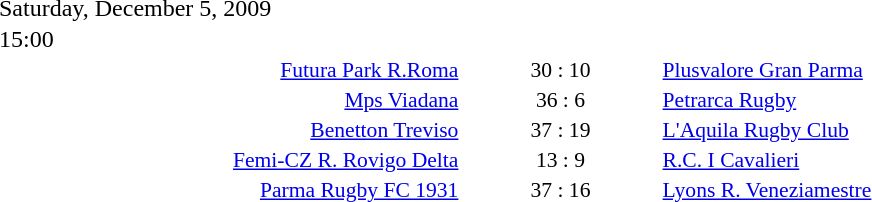<table style="width:70%;" cellspacing="1">
<tr>
<th width=35%></th>
<th width=15%></th>
<th></th>
</tr>
<tr>
<td>Saturday, December 5, 2009</td>
</tr>
<tr>
<td>15:00</td>
</tr>
<tr style=font-size:90%>
<td align=right><a href='#'>Futura Park R.Roma</a></td>
<td align=center>30 : 10</td>
<td><a href='#'>Plusvalore Gran Parma</a></td>
</tr>
<tr style=font-size:90%>
<td align=right><a href='#'>Mps Viadana</a></td>
<td align=center>36 : 6</td>
<td><a href='#'>Petrarca Rugby</a></td>
</tr>
<tr style=font-size:90%>
<td align=right><a href='#'>Benetton Treviso</a></td>
<td align=center>37 : 19</td>
<td><a href='#'>L'Aquila Rugby Club</a></td>
</tr>
<tr style=font-size:90%>
<td align=right><a href='#'>Femi-CZ R. Rovigo Delta</a></td>
<td align=center>13 : 9</td>
<td><a href='#'>R.C. I Cavalieri</a></td>
</tr>
<tr style=font-size:90%>
<td align=right><a href='#'>Parma Rugby FC 1931</a></td>
<td align=center>37 : 16</td>
<td><a href='#'>Lyons R. Veneziamestre</a></td>
</tr>
</table>
